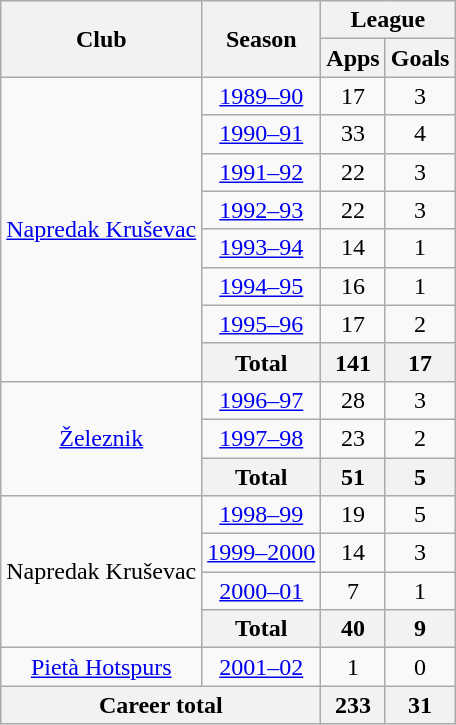<table class="wikitable" style="text-align:center">
<tr>
<th rowspan="2">Club</th>
<th rowspan="2">Season</th>
<th colspan="2">League</th>
</tr>
<tr>
<th>Apps</th>
<th>Goals</th>
</tr>
<tr>
<td rowspan="8"><a href='#'>Napredak Kruševac</a></td>
<td><a href='#'>1989–90</a></td>
<td>17</td>
<td>3</td>
</tr>
<tr>
<td><a href='#'>1990–91</a></td>
<td>33</td>
<td>4</td>
</tr>
<tr>
<td><a href='#'>1991–92</a></td>
<td>22</td>
<td>3</td>
</tr>
<tr>
<td><a href='#'>1992–93</a></td>
<td>22</td>
<td>3</td>
</tr>
<tr>
<td><a href='#'>1993–94</a></td>
<td>14</td>
<td>1</td>
</tr>
<tr>
<td><a href='#'>1994–95</a></td>
<td>16</td>
<td>1</td>
</tr>
<tr>
<td><a href='#'>1995–96</a></td>
<td>17</td>
<td>2</td>
</tr>
<tr>
<th>Total</th>
<th>141</th>
<th>17</th>
</tr>
<tr>
<td rowspan="3"><a href='#'>Železnik</a></td>
<td><a href='#'>1996–97</a></td>
<td>28</td>
<td>3</td>
</tr>
<tr>
<td><a href='#'>1997–98</a></td>
<td>23</td>
<td>2</td>
</tr>
<tr>
<th>Total</th>
<th>51</th>
<th>5</th>
</tr>
<tr>
<td rowspan="4">Napredak Kruševac</td>
<td><a href='#'>1998–99</a></td>
<td>19</td>
<td>5</td>
</tr>
<tr>
<td><a href='#'>1999–2000</a></td>
<td>14</td>
<td>3</td>
</tr>
<tr>
<td><a href='#'>2000–01</a></td>
<td>7</td>
<td>1</td>
</tr>
<tr>
<th>Total</th>
<th>40</th>
<th>9</th>
</tr>
<tr>
<td><a href='#'>Pietà Hotspurs</a></td>
<td><a href='#'>2001–02</a></td>
<td>1</td>
<td>0</td>
</tr>
<tr>
<th colspan="2">Career total</th>
<th>233</th>
<th>31</th>
</tr>
</table>
